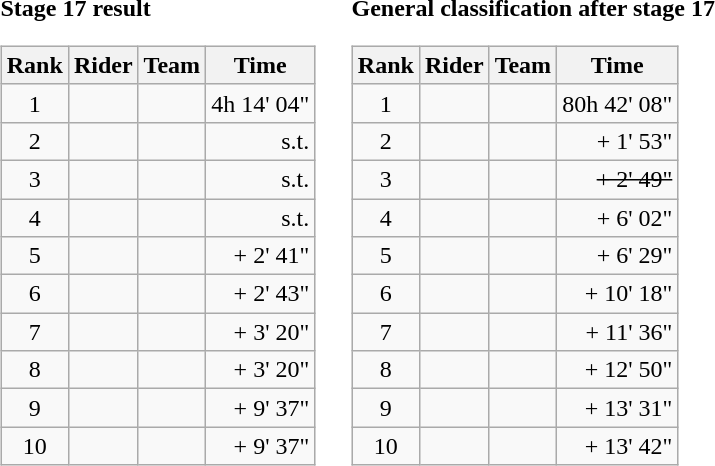<table>
<tr>
<td><strong>Stage 17 result</strong><br><table class="wikitable">
<tr>
<th>Rank</th>
<th>Rider</th>
<th>Team</th>
<th>Time</th>
</tr>
<tr>
<td style="text-align:center;">1</td>
<td></td>
<td></td>
<td style="text-align:right;">4h 14' 04"</td>
</tr>
<tr>
<td style="text-align:center;">2</td>
<td></td>
<td></td>
<td style="text-align:right;">s.t.</td>
</tr>
<tr>
<td style="text-align:center;">3</td>
<td></td>
<td></td>
<td style="text-align:right;">s.t.</td>
</tr>
<tr>
<td style="text-align:center;">4</td>
<td></td>
<td></td>
<td style="text-align:right;">s.t.</td>
</tr>
<tr>
<td style="text-align:center;">5</td>
<td></td>
<td></td>
<td style="text-align:right;">+ 2' 41"</td>
</tr>
<tr>
<td style="text-align:center;">6</td>
<td></td>
<td></td>
<td style="text-align:right;">+ 2' 43"</td>
</tr>
<tr>
<td style="text-align:center;">7</td>
<td></td>
<td></td>
<td style="text-align:right;">+ 3' 20"</td>
</tr>
<tr>
<td style="text-align:center;">8</td>
<td></td>
<td></td>
<td style="text-align:right;">+ 3' 20"</td>
</tr>
<tr>
<td style="text-align:center;">9</td>
<td> </td>
<td></td>
<td style="text-align:right;">+ 9' 37"</td>
</tr>
<tr>
<td style="text-align:center;">10</td>
<td></td>
<td></td>
<td style="text-align:right;">+ 9' 37"</td>
</tr>
</table>
</td>
<td></td>
<td><strong>General classification after stage 17</strong><br><table class="wikitable">
<tr>
<th>Rank</th>
<th>Rider</th>
<th>Team</th>
<th>Time</th>
</tr>
<tr>
<td style="text-align:center;">1</td>
<td>  </td>
<td></td>
<td style="text-align:right;">80h 42' 08"</td>
</tr>
<tr>
<td style="text-align:center;">2</td>
<td></td>
<td></td>
<td style="text-align:right;">+ 1' 53"</td>
</tr>
<tr>
<td style="text-align:center;">3</td>
<td><s></s></td>
<td><s></s></td>
<td style="text-align:right;"><s>+ 2' 49"</s></td>
</tr>
<tr>
<td style="text-align:center;">4</td>
<td></td>
<td></td>
<td style="text-align:right;">+ 6' 02"</td>
</tr>
<tr>
<td style="text-align:center;">5</td>
<td></td>
<td></td>
<td style="text-align:right;">+ 6' 29"</td>
</tr>
<tr>
<td style="text-align:center;">6</td>
<td></td>
<td></td>
<td style="text-align:right;">+ 10' 18"</td>
</tr>
<tr>
<td style="text-align:center;">7</td>
<td></td>
<td></td>
<td style="text-align:right;">+ 11' 36"</td>
</tr>
<tr>
<td style="text-align:center;">8</td>
<td></td>
<td></td>
<td style="text-align:right;">+ 12' 50"</td>
</tr>
<tr>
<td style="text-align:center;">9</td>
<td> </td>
<td></td>
<td style="text-align:right;">+ 13' 31"</td>
</tr>
<tr>
<td style="text-align:center;">10</td>
<td></td>
<td></td>
<td style="text-align:right;">+ 13' 42"</td>
</tr>
</table>
</td>
</tr>
</table>
